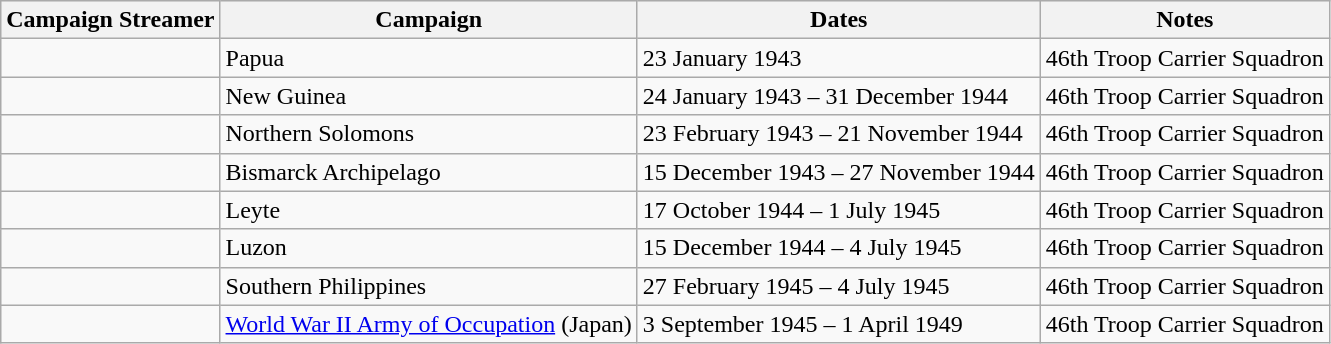<table class="wikitable">
<tr style="background:#efefef;">
<th>Campaign Streamer</th>
<th>Campaign</th>
<th>Dates</th>
<th>Notes</th>
</tr>
<tr>
<td></td>
<td>Papua</td>
<td>23 January 1943</td>
<td>46th Troop Carrier Squadron</td>
</tr>
<tr>
<td></td>
<td>New Guinea</td>
<td>24 January 1943 – 31 December 1944</td>
<td>46th Troop Carrier Squadron</td>
</tr>
<tr>
<td></td>
<td>Northern Solomons</td>
<td>23 February 1943 – 21 November 1944</td>
<td>46th Troop Carrier Squadron</td>
</tr>
<tr>
<td></td>
<td>Bismarck Archipelago</td>
<td>15 December 1943 – 27 November 1944</td>
<td>46th Troop Carrier Squadron</td>
</tr>
<tr>
<td></td>
<td>Leyte</td>
<td>17 October 1944 – 1 July 1945</td>
<td>46th Troop Carrier Squadron</td>
</tr>
<tr>
<td></td>
<td>Luzon</td>
<td>15 December 1944 – 4 July 1945</td>
<td>46th Troop Carrier Squadron</td>
</tr>
<tr>
<td></td>
<td>Southern Philippines</td>
<td>27 February 1945 – 4 July 1945</td>
<td>46th Troop Carrier Squadron</td>
</tr>
<tr>
<td></td>
<td><a href='#'>World War II Army of Occupation</a> (Japan)</td>
<td>3 September 1945 – 1 April 1949</td>
<td>46th Troop Carrier Squadron</td>
</tr>
</table>
